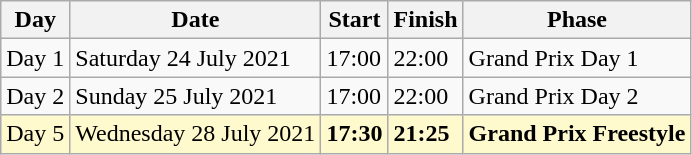<table class=wikitable>
<tr>
<th>Day</th>
<th>Date</th>
<th>Start</th>
<th>Finish</th>
<th>Phase</th>
</tr>
<tr>
<td>Day 1</td>
<td>Saturday 24 July 2021</td>
<td>17:00</td>
<td>22:00</td>
<td>Grand Prix Day 1</td>
</tr>
<tr>
<td>Day 2</td>
<td>Sunday 25 July 2021</td>
<td>17:00</td>
<td>22:00</td>
<td>Grand Prix Day 2</td>
</tr>
<tr style=background:lemonchiffon>
<td>Day 5</td>
<td>Wednesday 28 July 2021</td>
<td><strong>17:30</strong></td>
<td><strong>21:25</strong></td>
<td><strong>Grand Prix Freestyle</strong></td>
</tr>
</table>
